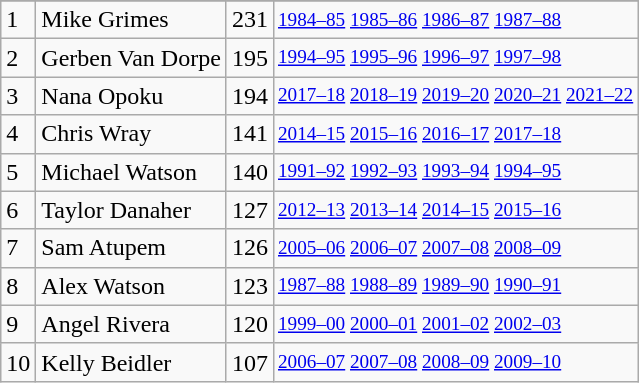<table class="wikitable">
<tr>
</tr>
<tr>
<td>1</td>
<td>Mike Grimes</td>
<td>231</td>
<td style="font-size:80%;"><a href='#'>1984–85</a> <a href='#'>1985–86</a> <a href='#'>1986–87</a> <a href='#'>1987–88</a></td>
</tr>
<tr>
<td>2</td>
<td>Gerben Van Dorpe</td>
<td>195</td>
<td style="font-size:80%;"><a href='#'>1994–95</a> <a href='#'>1995–96</a> <a href='#'>1996–97</a> <a href='#'>1997–98</a></td>
</tr>
<tr>
<td>3</td>
<td>Nana Opoku</td>
<td>194</td>
<td style="font-size:80%;"><a href='#'>2017–18</a> <a href='#'>2018–19</a> <a href='#'>2019–20</a> <a href='#'>2020–21</a> <a href='#'>2021–22</a></td>
</tr>
<tr>
<td>4</td>
<td>Chris Wray</td>
<td>141</td>
<td style="font-size:80%;"><a href='#'>2014–15</a> <a href='#'>2015–16</a> <a href='#'>2016–17</a> <a href='#'>2017–18</a></td>
</tr>
<tr>
<td>5</td>
<td>Michael Watson</td>
<td>140</td>
<td style="font-size:80%;"><a href='#'>1991–92</a> <a href='#'>1992–93</a> <a href='#'>1993–94</a> <a href='#'>1994–95</a></td>
</tr>
<tr>
<td>6</td>
<td>Taylor Danaher</td>
<td>127</td>
<td style="font-size:80%;"><a href='#'>2012–13</a> <a href='#'>2013–14</a> <a href='#'>2014–15</a> <a href='#'>2015–16</a></td>
</tr>
<tr>
<td>7</td>
<td>Sam Atupem</td>
<td>126</td>
<td style="font-size:80%;"><a href='#'>2005–06</a> <a href='#'>2006–07</a> <a href='#'>2007–08</a> <a href='#'>2008–09</a></td>
</tr>
<tr>
<td>8</td>
<td>Alex Watson</td>
<td>123</td>
<td style="font-size:80%;"><a href='#'>1987–88</a> <a href='#'>1988–89</a> <a href='#'>1989–90</a> <a href='#'>1990–91</a></td>
</tr>
<tr>
<td>9</td>
<td>Angel Rivera</td>
<td>120</td>
<td style="font-size:80%;"><a href='#'>1999–00</a> <a href='#'>2000–01</a> <a href='#'>2001–02</a> <a href='#'>2002–03</a></td>
</tr>
<tr>
<td>10</td>
<td>Kelly Beidler</td>
<td>107</td>
<td style="font-size:80%;"><a href='#'>2006–07</a> <a href='#'>2007–08</a> <a href='#'>2008–09</a> <a href='#'>2009–10</a></td>
</tr>
</table>
